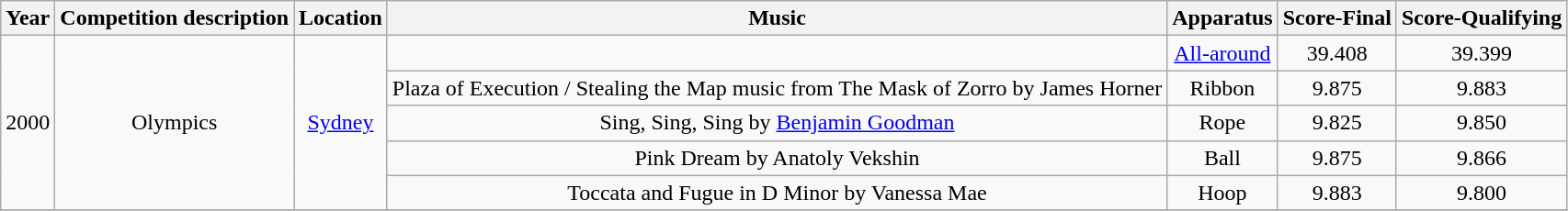<table class="wikitable" style="text-align:center">
<tr>
<th>Year</th>
<th>Competition description</th>
<th>Location</th>
<th>Music</th>
<th>Apparatus</th>
<th>Score-Final</th>
<th>Score-Qualifying</th>
</tr>
<tr>
<td rowspan="5">2000</td>
<td rowspan="5">Olympics</td>
<td rowspan="5"><a href='#'>Sydney</a></td>
<td></td>
<td><a href='#'>All-around</a></td>
<td>39.408</td>
<td>39.399</td>
</tr>
<tr>
<td>Plaza of Execution / Stealing the Map music from The Mask of Zorro by James Horner</td>
<td>Ribbon</td>
<td>9.875</td>
<td>9.883</td>
</tr>
<tr>
<td>Sing, Sing, Sing by <a href='#'>Benjamin Goodman</a></td>
<td>Rope</td>
<td>9.825</td>
<td>9.850</td>
</tr>
<tr>
<td>Pink Dream by Anatoly Vekshin</td>
<td>Ball</td>
<td>9.875</td>
<td>9.866</td>
</tr>
<tr>
<td>Toccata and Fugue in D Minor by Vanessa Mae</td>
<td>Hoop</td>
<td>9.883</td>
<td>9.800</td>
</tr>
<tr>
</tr>
</table>
